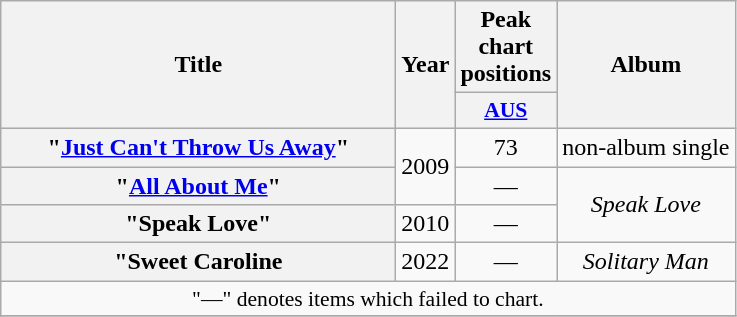<table class="wikitable plainrowheaders" style="text-align:center;" border="1">
<tr>
<th scope="col" rowspan="2" style="width:16em;">Title</th>
<th scope="col" rowspan="2">Year</th>
<th scope="col" colspan="1">Peak chart positions</th>
<th scope="col" rowspan="2">Album</th>
</tr>
<tr>
<th scope="col" style="width:3em;font-size:90%;"><a href='#'>AUS</a><br></th>
</tr>
<tr>
<th scope="row">"<a href='#'>Just Can't Throw Us Away</a>"</th>
<td rowspan="2">2009</td>
<td>73</td>
<td>non-album single</td>
</tr>
<tr>
<th scope="row">"<a href='#'>All About Me</a>"</th>
<td>—</td>
<td rowspan="2"><em>Speak Love</em></td>
</tr>
<tr>
<th scope="row">"Speak Love"</th>
<td>2010</td>
<td>—</td>
</tr>
<tr>
<th scope="row">"Sweet Caroline</th>
<td>2022</td>
<td>—</td>
<td><em>Solitary Man</em></td>
</tr>
<tr>
<td colspan="4" style="font-size:90%">"—" denotes items which failed to chart.</td>
</tr>
<tr>
</tr>
</table>
